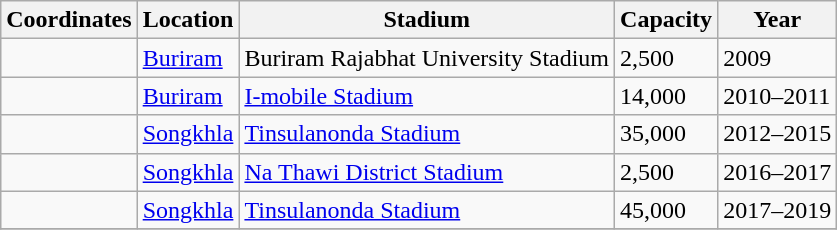<table class="wikitable sortable">
<tr>
<th>Coordinates</th>
<th>Location</th>
<th>Stadium</th>
<th>Capacity</th>
<th>Year</th>
</tr>
<tr>
<td></td>
<td><a href='#'>Buriram</a></td>
<td>Buriram Rajabhat University Stadium</td>
<td>2,500</td>
<td>2009</td>
</tr>
<tr>
<td></td>
<td><a href='#'>Buriram</a></td>
<td><a href='#'>I-mobile Stadium</a></td>
<td>14,000</td>
<td>2010–2011</td>
</tr>
<tr>
<td></td>
<td><a href='#'>Songkhla</a></td>
<td><a href='#'>Tinsulanonda Stadium</a></td>
<td>35,000</td>
<td>2012–2015</td>
</tr>
<tr>
<td></td>
<td><a href='#'>Songkhla</a></td>
<td><a href='#'>Na Thawi District Stadium</a></td>
<td>2,500</td>
<td>2016–2017</td>
</tr>
<tr>
<td></td>
<td><a href='#'>Songkhla</a></td>
<td><a href='#'>Tinsulanonda Stadium</a></td>
<td>45,000</td>
<td>2017–2019</td>
</tr>
<tr>
</tr>
</table>
